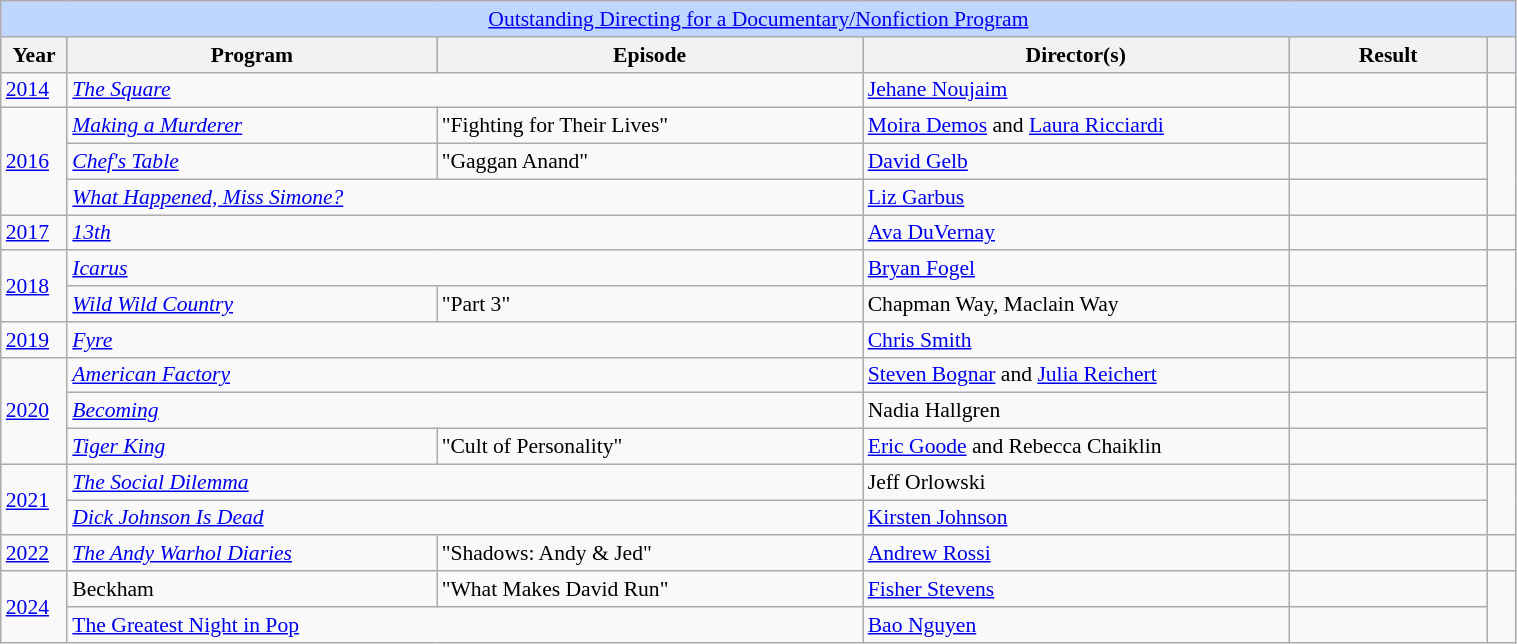<table class="wikitable plainrowheaders" style="font-size: 90%" width=80%>
<tr ---- bgcolor="#bfd7ff">
<td colspan=6 align=center><a href='#'>Outstanding Directing for a Documentary/Nonfiction Program</a></td>
</tr>
<tr ---- bgcolor="#bfd7ff">
<th scope="col" style="width:1%;">Year</th>
<th scope="col" style="width:13%;">Program</th>
<th scope="col" style="width:15%;">Episode</th>
<th scope="col" style="width:15%;">Director(s)</th>
<th scope="col" style="width:7%;">Result</th>
<th scope="col" style="width:1%;"></th>
</tr>
<tr>
<td><a href='#'>2014</a></td>
<td colspan="2"><em><a href='#'>The Square</a></em></td>
<td><a href='#'>Jehane Noujaim</a></td>
<td></td>
<td></td>
</tr>
<tr>
<td rowspan="3"><a href='#'>2016</a></td>
<td><em><a href='#'>Making a Murderer</a></em></td>
<td>"Fighting for Their Lives"</td>
<td><a href='#'>Moira Demos</a> and <a href='#'>Laura Ricciardi</a></td>
<td></td>
<td rowspan="3"></td>
</tr>
<tr>
<td><em><a href='#'>Chef's Table</a></em></td>
<td>"Gaggan Anand"</td>
<td><a href='#'>David Gelb</a></td>
<td></td>
</tr>
<tr>
<td colspan="2"><em><a href='#'>What Happened, Miss Simone?</a></em></td>
<td><a href='#'>Liz Garbus</a></td>
<td></td>
</tr>
<tr>
<td><a href='#'>2017</a></td>
<td colspan="2"><em><a href='#'>13th</a></em></td>
<td><a href='#'>Ava DuVernay</a></td>
<td></td>
<td></td>
</tr>
<tr>
<td rowspan="2"><a href='#'>2018</a></td>
<td colspan="2"><em><a href='#'>Icarus</a></em></td>
<td><a href='#'>Bryan Fogel</a></td>
<td></td>
<td rowspan="2"></td>
</tr>
<tr>
<td><em><a href='#'>Wild Wild Country</a></em></td>
<td>"Part 3"</td>
<td>Chapman Way, Maclain Way</td>
<td></td>
</tr>
<tr>
<td><a href='#'>2019</a></td>
<td colspan="2"><em><a href='#'>Fyre</a></em></td>
<td><a href='#'>Chris Smith</a></td>
<td></td>
<td></td>
</tr>
<tr>
<td rowspan="3"><a href='#'>2020</a></td>
<td colspan="2"><em><a href='#'>American Factory</a></em></td>
<td><a href='#'>Steven Bognar</a> and <a href='#'>Julia Reichert</a></td>
<td></td>
<td rowspan="3"></td>
</tr>
<tr>
<td colspan="2"><em><a href='#'>Becoming</a></em></td>
<td>Nadia Hallgren</td>
<td></td>
</tr>
<tr>
<td><em><a href='#'>Tiger King</a></em></td>
<td>"Cult of Personality"</td>
<td><a href='#'>Eric Goode</a> and Rebecca Chaiklin</td>
<td></td>
</tr>
<tr>
<td rowspan="2"><a href='#'>2021</a></td>
<td colspan="2"><em><a href='#'>The Social Dilemma</a></em></td>
<td>Jeff Orlowski</td>
<td></td>
<td rowspan="2"></td>
</tr>
<tr>
<td colspan="2"><em><a href='#'>Dick Johnson Is Dead</a></em></td>
<td><a href='#'>Kirsten Johnson</a></td>
<td></td>
</tr>
<tr>
<td><a href='#'>2022</a></td>
<td><em><a href='#'>The Andy Warhol Diaries</a></em></td>
<td>"Shadows: Andy & Jed"</td>
<td><a href='#'>Andrew Rossi</a></td>
<td></td>
<td></td>
</tr>
<tr>
<td rowspan="2"><a href='#'>2024</a></td>
<td>Beckham</td>
<td>"What Makes David Run"</td>
<td><a href='#'>Fisher Stevens</a></td>
<td></td>
<td rowspan="2"></td>
</tr>
<tr>
<td colspan="2"><a href='#'>The Greatest Night in Pop</a></td>
<td><a href='#'>Bao Nguyen</a></td>
<td></td>
</tr>
</table>
